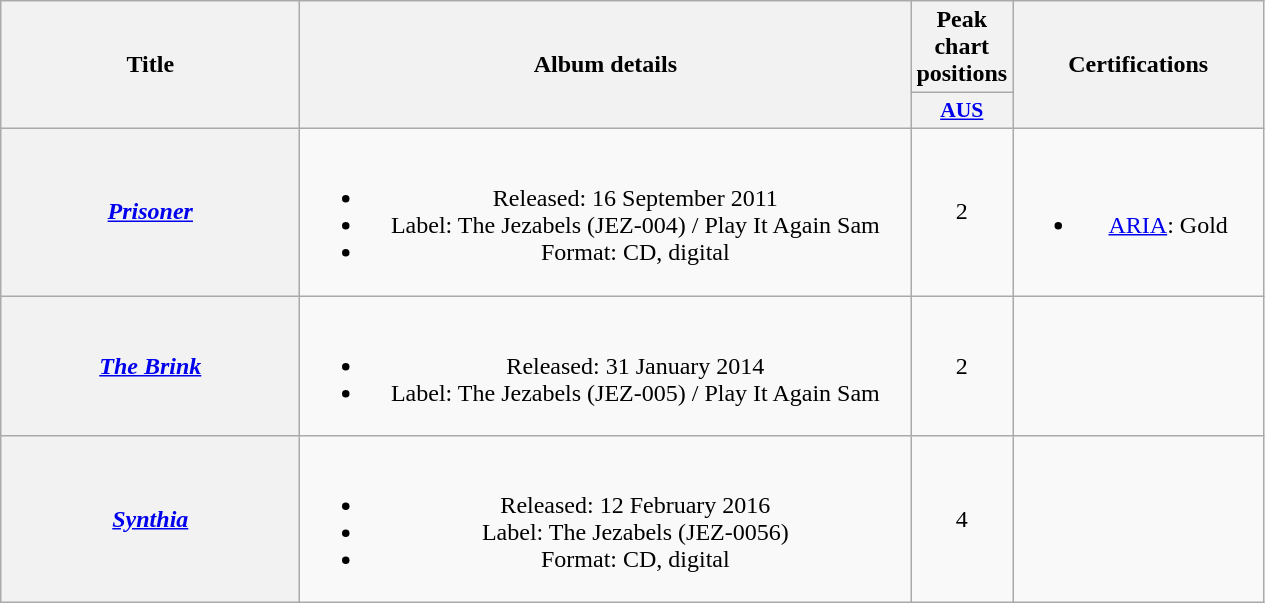<table class="wikitable plainrowheaders" style="text-align:center;" border="1">
<tr>
<th scope="col" rowspan="2" style="width:12em;">Title</th>
<th scope="col" rowspan="2" style="width:25em;">Album details</th>
<th scope="col" colspan="1">Peak chart positions</th>
<th scope="col" rowspan="2" style="width:10em;">Certifications</th>
</tr>
<tr>
<th scope="col" style="width:3.5em; font-size:90%;"><a href='#'>AUS</a><br></th>
</tr>
<tr>
<th scope="row"><em><a href='#'>Prisoner</a></em></th>
<td><br><ul><li>Released: 16 September 2011</li><li>Label: The Jezabels (JEZ-004) / Play It Again Sam</li><li>Format: CD, digital</li></ul></td>
<td>2</td>
<td><br><ul><li><a href='#'>ARIA</a>: Gold</li></ul></td>
</tr>
<tr>
<th scope="row"><em><a href='#'>The Brink</a></em></th>
<td><br><ul><li>Released: 31 January 2014</li><li>Label: The Jezabels (JEZ-005) / Play It Again Sam</li></ul></td>
<td>2</td>
<td></td>
</tr>
<tr>
<th scope="row"><em><a href='#'>Synthia</a></em></th>
<td><br><ul><li>Released: 12 February 2016</li><li>Label: The Jezabels (JEZ-0056)</li><li>Format: CD, digital</li></ul></td>
<td>4</td>
<td></td>
</tr>
</table>
